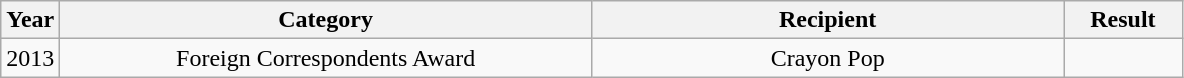<table class="wikitable" style="text-align:center">
<tr>
<th width="5%">Year</th>
<th width="45%">Category</th>
<th width="40%">Recipient</th>
<th width="10%">Result</th>
</tr>
<tr>
<td>2013</td>
<td>Foreign Correspondents Award</td>
<td>Crayon Pop</td>
<td></td>
</tr>
</table>
